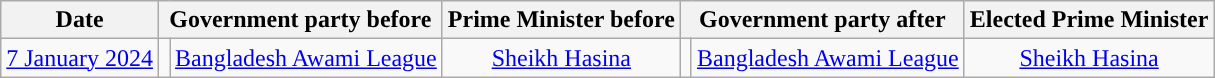<table class="wikitable">
<tr>
<th>Date</th>
<th colspan="2">Government party before</th>
<th>Prime Minister before</th>
<th colspan="2">Government party after</th>
<th>Elected Prime Minister</th>
</tr>
<tr style="text-align:center;">
<td><a href='#'>7 January 2024</a></td>
<td></td>
<td><a href='#'>Bangladesh Awami League</a></td>
<td><a href='#'>Sheikh Hasina</a></td>
<td></td>
<td><a href='#'>Bangladesh Awami League</a></td>
<td><a href='#'>Sheikh Hasina</a></td>
</tr>
</table>
